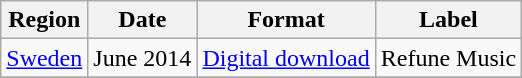<table class=wikitable>
<tr>
<th>Region</th>
<th>Date</th>
<th>Format</th>
<th>Label</th>
</tr>
<tr>
<td><a href='#'>Sweden</a></td>
<td>June 2014</td>
<td><a href='#'>Digital download</a></td>
<td>Refune Music</td>
</tr>
<tr>
</tr>
</table>
